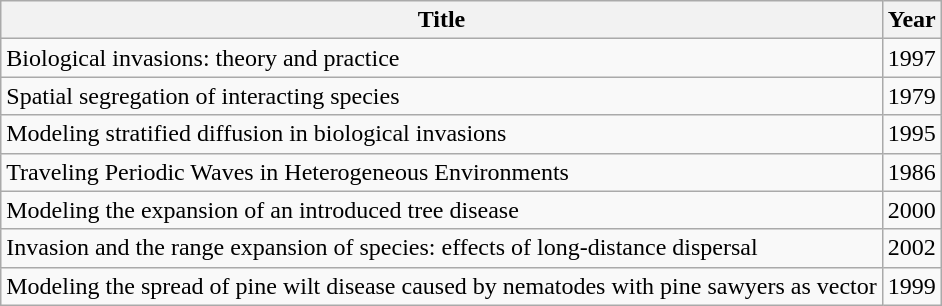<table class="wikitable">
<tr>
<th>Title</th>
<th>Year</th>
</tr>
<tr>
<td>Biological invasions: theory and practice</td>
<td>1997</td>
</tr>
<tr>
<td>Spatial segregation of interacting species</td>
<td>1979</td>
</tr>
<tr>
<td>Modeling stratified diffusion in biological invasions</td>
<td>1995</td>
</tr>
<tr>
<td>Traveling Periodic Waves in Heterogeneous Environments</td>
<td>1986</td>
</tr>
<tr>
<td>Modeling the expansion of an introduced tree disease</td>
<td>2000</td>
</tr>
<tr>
<td>Invasion and the range expansion of species: effects of long-distance dispersal</td>
<td>2002</td>
</tr>
<tr>
<td>Modeling the spread of pine wilt disease caused by nematodes with pine sawyers as vector</td>
<td>1999</td>
</tr>
</table>
